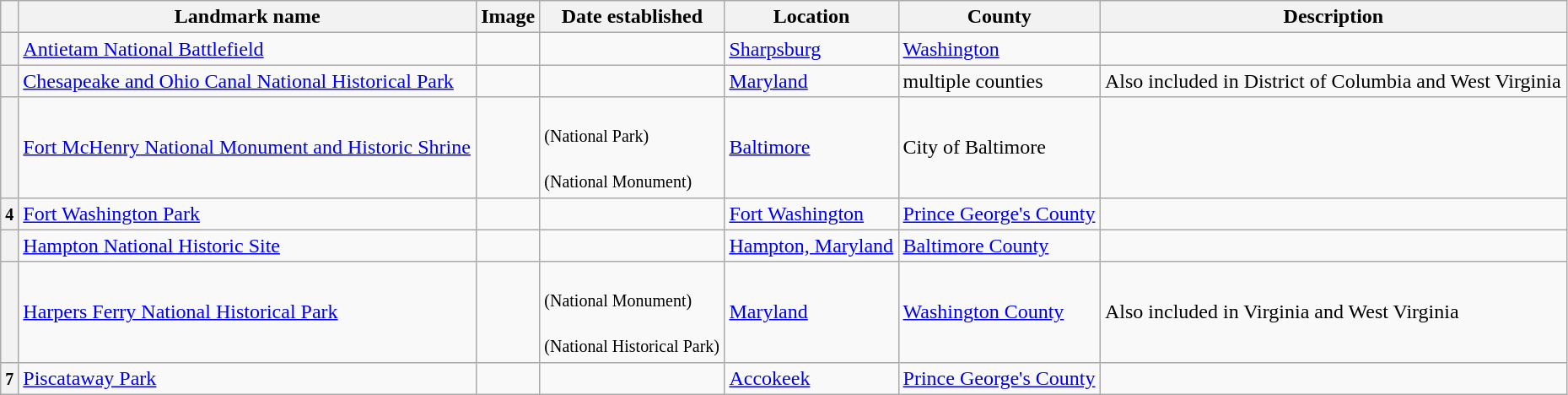<table class="wikitable sortable" style="width:98%">
<tr>
<th width="1%"></th>
<th><strong>Landmark name</strong><br></th>
<th class="unsortable"><strong>Image</strong></th>
<th date><strong>Date established</strong></th>
<th><strong>Location</strong></th>
<th><strong>County</strong></th>
<th class="unsortable"><strong>Description</strong></th>
</tr>
<tr>
<th></th>
<td><a href='#'>Antietam National Battlefield</a></td>
<td></td>
<td></td>
<td><a href='#'>Sharpsburg</a></td>
<td><a href='#'>Washington</a></td>
<td></td>
</tr>
<tr>
<th></th>
<td><a href='#'>Chesapeake and Ohio Canal National Historical Park</a></td>
<td></td>
<td></td>
<td><a href='#'>Maryland</a></td>
<td>multiple counties</td>
<td>Also included in District of Columbia and West Virginia</td>
</tr>
<tr>
<th></th>
<td><a href='#'>Fort McHenry National Monument and Historic Shrine</a></td>
<td></td>
<td> <br><small>(National Park)</small> <br> <br><small>(National Monument)</small></td>
<td><a href='#'>Baltimore</a></td>
<td>City of Baltimore</td>
<td></td>
</tr>
<tr>
<th><small>4</small></th>
<td><a href='#'>Fort Washington Park</a></td>
<td></td>
<td></td>
<td><a href='#'>Fort Washington</a></td>
<td><a href='#'>Prince George's County</a></td>
<td></td>
</tr>
<tr>
<th></th>
<td><a href='#'>Hampton National Historic Site</a></td>
<td></td>
<td></td>
<td><a href='#'>Hampton, Maryland</a></td>
<td><a href='#'>Baltimore County</a></td>
<td></td>
</tr>
<tr>
<th></th>
<td><a href='#'>Harpers Ferry National Historical Park</a></td>
<td></td>
<td> <br><small>(National Monument)</small> <br> <br><small>(National Historical Park)</small></td>
<td><a href='#'>Maryland</a></td>
<td><a href='#'>Washington County</a></td>
<td>Also included in Virginia and West Virginia</td>
</tr>
<tr>
<th><small>7</small></th>
<td><a href='#'>Piscataway Park</a></td>
<td></td>
<td></td>
<td><a href='#'>Accokeek</a></td>
<td><a href='#'>Prince George's County</a></td>
<td></td>
</tr>
</table>
